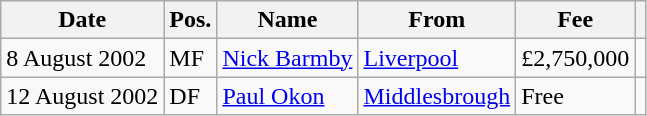<table class="wikitable">
<tr>
<th>Date</th>
<th>Pos.</th>
<th>Name</th>
<th>From</th>
<th>Fee</th>
<th></th>
</tr>
<tr>
<td>8 August 2002</td>
<td>MF</td>
<td> <a href='#'>Nick Barmby</a></td>
<td> <a href='#'>Liverpool</a></td>
<td>£2,750,000</td>
<td></td>
</tr>
<tr>
<td>12 August 2002</td>
<td>DF</td>
<td> <a href='#'>Paul Okon</a></td>
<td> <a href='#'>Middlesbrough</a></td>
<td>Free</td>
<td></td>
</tr>
</table>
